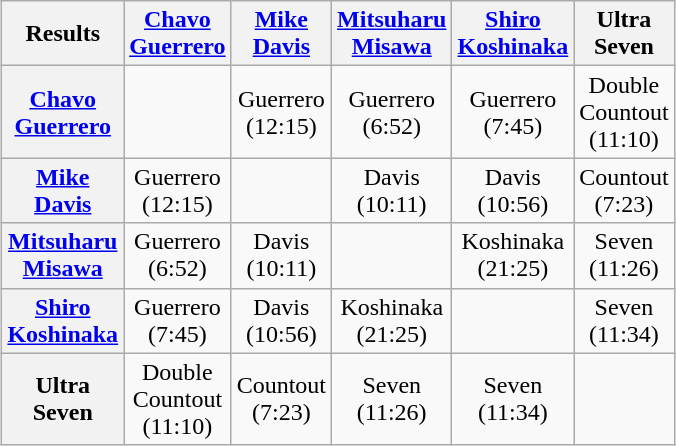<table class="wikitable" style="margin: 1em auto 1em auto;text-align:center">
<tr>
<th>Results</th>
<th><a href='#'>Chavo<br>Guerrero</a></th>
<th><a href='#'>Mike<br>Davis</a></th>
<th><a href='#'>Mitsuharu<br>Misawa</a></th>
<th><a href='#'>Shiro<br>Koshinaka</a></th>
<th>Ultra<br>Seven</th>
</tr>
<tr>
<th><a href='#'>Chavo<br>Guerrero</a></th>
<td></td>
<td>Guerrero<br>(12:15)</td>
<td>Guerrero<br>(6:52)</td>
<td>Guerrero<br>(7:45)</td>
<td>Double<br>Countout<br>(11:10)</td>
</tr>
<tr>
<th><a href='#'>Mike<br>Davis</a></th>
<td>Guerrero<br>(12:15)</td>
<td></td>
<td>Davis<br>(10:11)</td>
<td>Davis<br>(10:56)</td>
<td>Countout<br>(7:23)</td>
</tr>
<tr>
<th><a href='#'>Mitsuharu<br>Misawa</a></th>
<td>Guerrero<br>(6:52)</td>
<td>Davis<br>(10:11)</td>
<td></td>
<td>Koshinaka<br>(21:25)</td>
<td>Seven<br>(11:26)</td>
</tr>
<tr>
<th><a href='#'>Shiro<br>Koshinaka</a></th>
<td>Guerrero<br>(7:45)</td>
<td>Davis<br>(10:56)</td>
<td>Koshinaka<br>(21:25)</td>
<td></td>
<td>Seven<br>(11:34)</td>
</tr>
<tr>
<th>Ultra<br>Seven</th>
<td>Double<br>Countout<br>(11:10)</td>
<td>Countout<br>(7:23)</td>
<td>Seven<br>(11:26)</td>
<td>Seven<br>(11:34)</td>
<td></td>
</tr>
</table>
